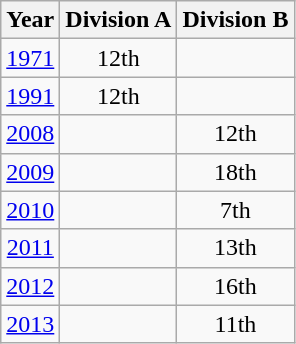<table class="wikitable" style="text-align:center">
<tr>
<th>Year</th>
<th>Division A</th>
<th>Division B</th>
</tr>
<tr>
<td><a href='#'>1971</a></td>
<td>12th</td>
<td></td>
</tr>
<tr>
<td><a href='#'>1991</a></td>
<td>12th</td>
<td></td>
</tr>
<tr>
<td><a href='#'>2008</a></td>
<td></td>
<td>12th</td>
</tr>
<tr>
<td><a href='#'>2009</a></td>
<td></td>
<td>18th</td>
</tr>
<tr>
<td><a href='#'>2010</a></td>
<td></td>
<td>7th</td>
</tr>
<tr>
<td><a href='#'>2011</a></td>
<td></td>
<td>13th</td>
</tr>
<tr>
<td><a href='#'>2012</a></td>
<td></td>
<td>16th</td>
</tr>
<tr>
<td><a href='#'>2013</a></td>
<td></td>
<td>11th</td>
</tr>
</table>
